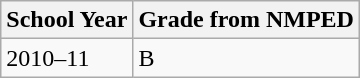<table class="wikitable">
<tr>
<th>School Year</th>
<th>Grade from NMPED</th>
</tr>
<tr>
<td>2010–11</td>
<td>B</td>
</tr>
</table>
